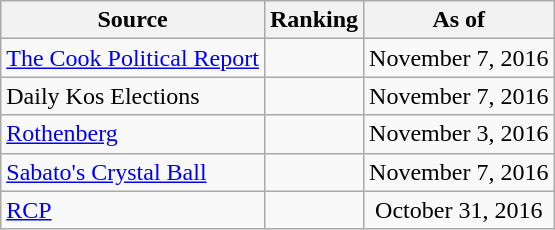<table class="wikitable" style="text-align:center">
<tr>
<th>Source</th>
<th>Ranking</th>
<th>As of</th>
</tr>
<tr>
<td align=left><a href='#'>The Cook Political Report</a></td>
<td></td>
<td>November 7, 2016</td>
</tr>
<tr>
<td align=left>Daily Kos Elections</td>
<td></td>
<td>November 7, 2016</td>
</tr>
<tr>
<td align=left><a href='#'>Rothenberg</a></td>
<td></td>
<td>November 3, 2016</td>
</tr>
<tr>
<td align=left><a href='#'>Sabato's Crystal Ball</a></td>
<td></td>
<td>November 7, 2016</td>
</tr>
<tr>
<td align="left"><a href='#'>RCP</a></td>
<td></td>
<td>October 31, 2016</td>
</tr>
</table>
